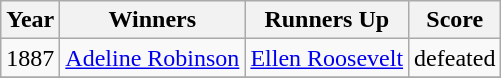<table class="wikitable sortable">
<tr>
<th>Year</th>
<th>Winners</th>
<th>Runners Up</th>
<th class="unsortable">Score</th>
</tr>
<tr>
<td>1887</td>
<td> <a href='#'>Adeline Robinson</a></td>
<td><a href='#'>Ellen Roosevelt</a></td>
<td>defeated </td>
</tr>
<tr>
</tr>
</table>
